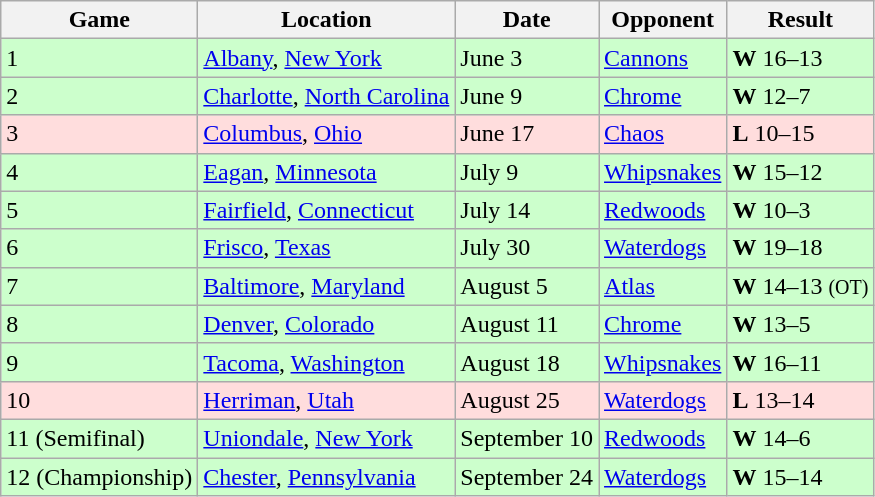<table class="wikitable">
<tr>
<th>Game</th>
<th>Location</th>
<th>Date</th>
<th>Opponent</th>
<th>Result</th>
</tr>
<tr bgcolor="#CCFFCC">
<td>1</td>
<td><a href='#'>Albany</a>, <a href='#'>New York</a></td>
<td>June 3</td>
<td><a href='#'>Cannons</a></td>
<td><strong>W</strong> 16–13</td>
</tr>
<tr bgcolor="#CCFFCC">
<td>2</td>
<td><a href='#'>Charlotte</a>, <a href='#'>North Carolina</a></td>
<td>June 9</td>
<td><a href='#'>Chrome</a></td>
<td><strong>W</strong> 12–7</td>
</tr>
<tr bgcolor="#FFDDDD">
<td>3</td>
<td><a href='#'>Columbus</a>, <a href='#'>Ohio</a></td>
<td>June 17</td>
<td><a href='#'>Chaos</a></td>
<td><strong>L</strong> 10–15</td>
</tr>
<tr bgcolor="#CCFFCC">
<td>4</td>
<td><a href='#'>Eagan</a>, <a href='#'>Minnesota</a></td>
<td>July 9</td>
<td><a href='#'>Whipsnakes</a></td>
<td><strong>W</strong> 15–12</td>
</tr>
<tr bgcolor="#CCFFCC">
<td>5</td>
<td><a href='#'>Fairfield</a>, <a href='#'>Connecticut</a></td>
<td>July 14</td>
<td><a href='#'>Redwoods</a></td>
<td><strong>W</strong> 10–3</td>
</tr>
<tr bgcolor="#CCFFCC">
<td>6</td>
<td><a href='#'>Frisco</a>, <a href='#'>Texas</a></td>
<td>July 30</td>
<td><a href='#'>Waterdogs</a></td>
<td><strong>W</strong> 19–18</td>
</tr>
<tr bgcolor="#CCFFCC">
<td>7</td>
<td><a href='#'>Baltimore</a>, <a href='#'>Maryland</a></td>
<td>August 5</td>
<td><a href='#'>Atlas</a></td>
<td><strong>W</strong> 14–13 <small>(OT)</small></td>
</tr>
<tr bgcolor="#CCFFCC">
<td>8</td>
<td><a href='#'>Denver</a>, <a href='#'>Colorado</a></td>
<td>August 11</td>
<td><a href='#'>Chrome</a></td>
<td><strong>W</strong> 13–5</td>
</tr>
<tr bgcolor="#CCFFCC">
<td>9</td>
<td><a href='#'>Tacoma</a>, <a href='#'>Washington</a></td>
<td>August 18</td>
<td><a href='#'>Whipsnakes</a></td>
<td><strong>W</strong> 16–11</td>
</tr>
<tr bgcolor="#FFDDDD">
<td>10</td>
<td><a href='#'>Herriman</a>, <a href='#'>Utah</a></td>
<td>August 25</td>
<td><a href='#'>Waterdogs</a></td>
<td><strong>L</strong> 13–14</td>
</tr>
<tr bgcolor="#CCFFCC">
<td>11 (Semifinal)</td>
<td><a href='#'>Uniondale</a>, <a href='#'>New York</a></td>
<td>September 10</td>
<td><a href='#'>Redwoods</a></td>
<td><strong>W</strong> 14–6</td>
</tr>
<tr bgcolor="#CCFFCC">
<td>12 (Championship)</td>
<td><a href='#'>Chester</a>, <a href='#'>Pennsylvania</a></td>
<td>September 24</td>
<td><a href='#'>Waterdogs</a></td>
<td><strong>W</strong> 15–14</td>
</tr>
</table>
